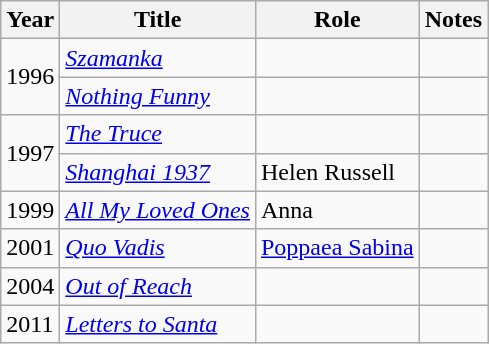<table class="wikitable sortable">
<tr>
<th>Year</th>
<th>Title</th>
<th>Role</th>
<th class="unsortable">Notes</th>
</tr>
<tr>
<td rowspan=2>1996</td>
<td><em><a href='#'>Szamanka</a></em></td>
<td></td>
<td></td>
</tr>
<tr>
<td><em><a href='#'>Nothing Funny</a></em></td>
<td></td>
<td></td>
</tr>
<tr>
<td rowspan=2>1997</td>
<td><em><a href='#'>The Truce</a></em></td>
<td></td>
<td></td>
</tr>
<tr>
<td><em><a href='#'>Shanghai 1937</a></em></td>
<td>Helen Russell</td>
<td></td>
</tr>
<tr>
<td>1999</td>
<td><em><a href='#'>All My Loved Ones</a></em></td>
<td>Anna</td>
<td></td>
</tr>
<tr>
<td>2001</td>
<td><em><a href='#'>Quo Vadis</a></em></td>
<td><a href='#'>Poppaea Sabina</a></td>
<td></td>
</tr>
<tr>
<td>2004</td>
<td><em><a href='#'>Out of Reach</a></em></td>
<td></td>
<td></td>
</tr>
<tr>
<td>2011</td>
<td><em><a href='#'>Letters to Santa</a></em></td>
<td></td>
<td></td>
</tr>
</table>
